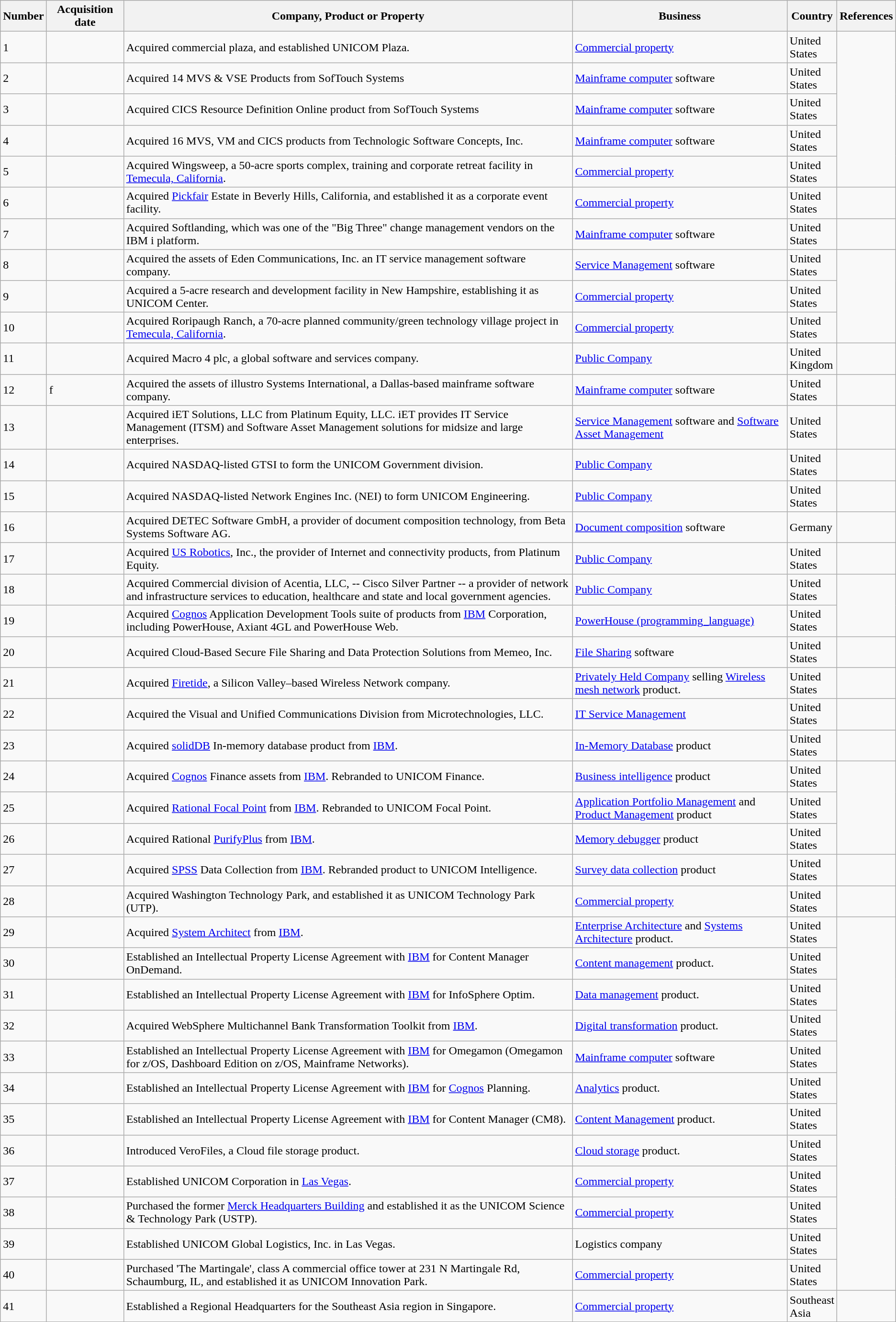<table class="wikitable sortable">
<tr>
<th scope="col" style="width:30px;">Number</th>
<th scope="col" style="width:100px;">Acquisition date</th>
<th scope="col">Company, Product or Property</th>
<th scope="col">Business</th>
<th scope="col" style="width:50px;">Country</th>
<th scope="col" class="sortable">References</th>
</tr>
<tr>
<td>1</td>
<td></td>
<td>Acquired commercial plaza, and established UNICOM Plaza.</td>
<td><a href='#'>Commercial property</a></td>
<td>United States</td>
</tr>
<tr scope="row">
<td>2</td>
<td></td>
<td>Acquired 14 MVS & VSE Products from SofTouch Systems</td>
<td><a href='#'>Mainframe computer</a> software</td>
<td>United States</td>
</tr>
<tr scope="row">
<td>3</td>
<td></td>
<td>Acquired CICS Resource Definition Online product from SofTouch Systems</td>
<td><a href='#'>Mainframe computer</a> software</td>
<td>United States</td>
</tr>
<tr scope="row">
<td>4</td>
<td></td>
<td>Acquired 16 MVS, VM and CICS products from Technologic Software Concepts, Inc.</td>
<td><a href='#'>Mainframe computer</a> software</td>
<td>United States</td>
</tr>
<tr scope="row">
<td>5</td>
<td></td>
<td>Acquired Wingsweep, a 50-acre sports complex, training and corporate retreat facility in <a href='#'>Temecula, California</a>.</td>
<td><a href='#'>Commercial property</a></td>
<td>United States</td>
</tr>
<tr scope="row">
<td>6</td>
<td></td>
<td>Acquired <a href='#'>Pickfair</a> Estate in Beverly Hills, California, and established it as a corporate event facility.</td>
<td><a href='#'>Commercial property</a></td>
<td>United States</td>
<td></td>
</tr>
<tr scope="row">
<td>7</td>
<td></td>
<td>Acquired Softlanding, which was one of the "Big Three" change management vendors on the IBM i platform.</td>
<td><a href='#'>Mainframe computer</a> software</td>
<td>United States</td>
<td></td>
</tr>
<tr scope="row">
<td>8</td>
<td></td>
<td>Acquired the assets of Eden Communications, Inc. an IT service management software company.</td>
<td><a href='#'>Service Management</a> software</td>
<td>United States</td>
</tr>
<tr scope="row">
<td>9</td>
<td></td>
<td>Acquired a 5-acre research and development facility in New Hampshire, establishing it as UNICOM Center.</td>
<td><a href='#'>Commercial property</a></td>
<td>United States</td>
</tr>
<tr scope="row">
<td>10</td>
<td></td>
<td>Acquired Roripaugh Ranch, a 70-acre planned community/green technology village project in <a href='#'>Temecula, California</a>.</td>
<td><a href='#'>Commercial property</a></td>
<td>United States</td>
</tr>
<tr scope="row">
<td>11</td>
<td></td>
<td>Acquired Macro 4 plc, a global software and services company.</td>
<td><a href='#'>Public Company</a></td>
<td>United Kingdom</td>
<td></td>
</tr>
<tr scope="row">
<td>12</td>
<td>f</td>
<td>Acquired the assets of illustro Systems International, a Dallas-based mainframe software company.</td>
<td><a href='#'>Mainframe computer</a> software</td>
<td>United States</td>
<td></td>
</tr>
<tr scope="row">
<td>13</td>
<td></td>
<td>Acquired iET Solutions, LLC from Platinum Equity, LLC. iET provides IT Service Management (ITSM) and Software Asset Management solutions for midsize and large enterprises.</td>
<td><a href='#'>Service Management</a> software and <a href='#'>Software Asset Management</a></td>
<td>United States</td>
<td></td>
</tr>
<tr scope="row">
<td>14</td>
<td></td>
<td>Acquired NASDAQ-listed GTSI to form the UNICOM Government division.</td>
<td><a href='#'>Public Company</a></td>
<td>United States</td>
<td></td>
</tr>
<tr scope="row">
<td>15</td>
<td></td>
<td>Acquired NASDAQ-listed Network Engines Inc. (NEI) to form UNICOM Engineering.</td>
<td><a href='#'>Public Company</a></td>
<td>United States</td>
<td></td>
</tr>
<tr scope="row">
<td>16</td>
<td></td>
<td>Acquired DETEC Software GmbH, a provider of document composition technology, from Beta Systems Software AG.</td>
<td><a href='#'>Document composition</a> software</td>
<td>Germany</td>
<td></td>
</tr>
<tr scope="row">
<td>17</td>
<td></td>
<td>Acquired <a href='#'>US Robotics</a>, Inc., the provider of Internet and connectivity products, from Platinum Equity.</td>
<td><a href='#'>Public Company</a></td>
<td>United States</td>
<td></td>
</tr>
<tr scope="row">
<td>18</td>
<td></td>
<td>Acquired Commercial division of Acentia, LLC, -- Cisco Silver Partner -- a provider of network and infrastructure services to education, healthcare and state and local government agencies.</td>
<td><a href='#'>Public Company</a></td>
<td>United States</td>
</tr>
<tr scope="row">
<td>19</td>
<td></td>
<td>Acquired <a href='#'>Cognos</a> Application Development Tools suite of products from <a href='#'>IBM</a> Corporation, including PowerHouse, Axiant 4GL and PowerHouse Web.</td>
<td><a href='#'>PowerHouse (programming_language)</a></td>
<td>United States</td>
</tr>
<tr scope="row">
<td>20</td>
<td></td>
<td>Acquired Cloud-Based Secure File Sharing and Data Protection Solutions from Memeo, Inc.</td>
<td><a href='#'>File Sharing</a> software</td>
<td>United States</td>
<td></td>
</tr>
<tr scope="row">
<td>21</td>
<td></td>
<td>Acquired <a href='#'>Firetide</a>, a Silicon Valley–based Wireless Network company.</td>
<td><a href='#'>Privately Held Company</a> selling <a href='#'>Wireless mesh network</a> product.</td>
<td>United States</td>
<td></td>
</tr>
<tr scope="row">
<td>22</td>
<td></td>
<td>Acquired the Visual and Unified Communications Division from Microtechnologies, LLC.</td>
<td><a href='#'>IT Service Management</a></td>
<td>United States</td>
<td></td>
</tr>
<tr scope="row">
<td>23</td>
<td></td>
<td>Acquired <a href='#'>solidDB</a> In-memory database product from <a href='#'>IBM</a>.</td>
<td><a href='#'>In-Memory Database</a> product</td>
<td>United States</td>
<td></td>
</tr>
<tr scope="row">
<td>24</td>
<td></td>
<td>Acquired <a href='#'>Cognos</a> Finance assets from <a href='#'>IBM</a>. Rebranded to UNICOM Finance.</td>
<td><a href='#'>Business intelligence</a> product</td>
<td>United States</td>
</tr>
<tr scope="row">
<td>25</td>
<td></td>
<td>Acquired <a href='#'>Rational Focal Point</a> from <a href='#'>IBM</a>. Rebranded to UNICOM Focal Point.</td>
<td><a href='#'>Application Portfolio Management</a> and <a href='#'>Product Management</a> product</td>
<td>United States</td>
</tr>
<tr scope="row">
<td>26</td>
<td></td>
<td>Acquired Rational <a href='#'>PurifyPlus</a> from <a href='#'>IBM</a>.</td>
<td><a href='#'>Memory debugger</a> product</td>
<td>United States</td>
</tr>
<tr scope="row">
<td>27</td>
<td></td>
<td>Acquired <a href='#'>SPSS</a> Data Collection from <a href='#'>IBM</a>. Rebranded product to UNICOM Intelligence.</td>
<td><a href='#'>Survey data collection</a> product</td>
<td>United States</td>
<td></td>
</tr>
<tr scope="row">
<td>28</td>
<td></td>
<td>Acquired Washington Technology Park, and established it as UNICOM Technology Park (UTP).</td>
<td><a href='#'>Commercial property</a></td>
<td>United States</td>
<td></td>
</tr>
<tr scope="row">
<td>29</td>
<td></td>
<td>Acquired <a href='#'>System Architect</a> from <a href='#'>IBM</a>.</td>
<td><a href='#'>Enterprise Architecture</a> and <a href='#'>Systems Architecture</a> product.</td>
<td>United States</td>
</tr>
<tr scope="row">
<td>30</td>
<td></td>
<td>Established an Intellectual Property License Agreement with <a href='#'>IBM</a> for Content Manager OnDemand.</td>
<td><a href='#'>Content management</a> product.</td>
<td>United States</td>
</tr>
<tr scope="row">
<td>31</td>
<td></td>
<td>Established an Intellectual Property License Agreement with <a href='#'>IBM</a> for InfoSphere Optim.</td>
<td><a href='#'>Data management</a> product.</td>
<td>United States</td>
</tr>
<tr scope="row">
<td>32</td>
<td></td>
<td>Acquired WebSphere Multichannel Bank Transformation Toolkit from <a href='#'>IBM</a>.</td>
<td><a href='#'>Digital transformation</a> product.</td>
<td>United States</td>
</tr>
<tr scope="row">
<td>33</td>
<td></td>
<td>Established an Intellectual Property License Agreement with <a href='#'>IBM</a> for Omegamon (Omegamon for z/OS, Dashboard Edition on z/OS, Mainframe Networks).</td>
<td><a href='#'>Mainframe computer</a> software</td>
<td>United States</td>
</tr>
<tr scope="row">
<td>34</td>
<td></td>
<td>Established an Intellectual Property License Agreement with <a href='#'>IBM</a> for <a href='#'>Cognos</a> Planning.</td>
<td><a href='#'>Analytics</a> product.</td>
<td>United States</td>
</tr>
<tr scope="row">
<td>35</td>
<td></td>
<td>Established an Intellectual Property License Agreement with <a href='#'>IBM</a> for Content Manager (CM8).</td>
<td><a href='#'>Content Management</a> product.</td>
<td>United States</td>
</tr>
<tr scope="row">
<td>36</td>
<td></td>
<td>Introduced VeroFiles, a Cloud file storage product.</td>
<td><a href='#'>Cloud storage</a> product.</td>
<td>United States</td>
</tr>
<tr scope="row">
<td>37</td>
<td></td>
<td>Established UNICOM Corporation in <a href='#'>Las Vegas</a>.</td>
<td><a href='#'>Commercial property</a></td>
<td>United States</td>
</tr>
<tr scope="row">
<td>38</td>
<td></td>
<td>Purchased the former <a href='#'>Merck Headquarters Building</a> and established it as the UNICOM Science & Technology Park (USTP).</td>
<td><a href='#'>Commercial property</a></td>
<td>United States</td>
</tr>
<tr scope="row">
<td>39</td>
<td></td>
<td>Established UNICOM Global Logistics, Inc. in Las Vegas.</td>
<td>Logistics company</td>
<td>United States</td>
</tr>
<tr scope="row">
<td>40</td>
<td></td>
<td>Purchased 'The Martingale', class A commercial office tower at 231 N Martingale Rd, Schaumburg, IL, and established it as UNICOM Innovation Park.</td>
<td><a href='#'>Commercial property</a></td>
<td>United States</td>
</tr>
<tr scope="row">
<td>41</td>
<td></td>
<td>Established a Regional Headquarters for the Southeast Asia region in Singapore.</td>
<td><a href='#'>Commercial property</a></td>
<td>Southeast Asia</td>
<td></td>
</tr>
</table>
